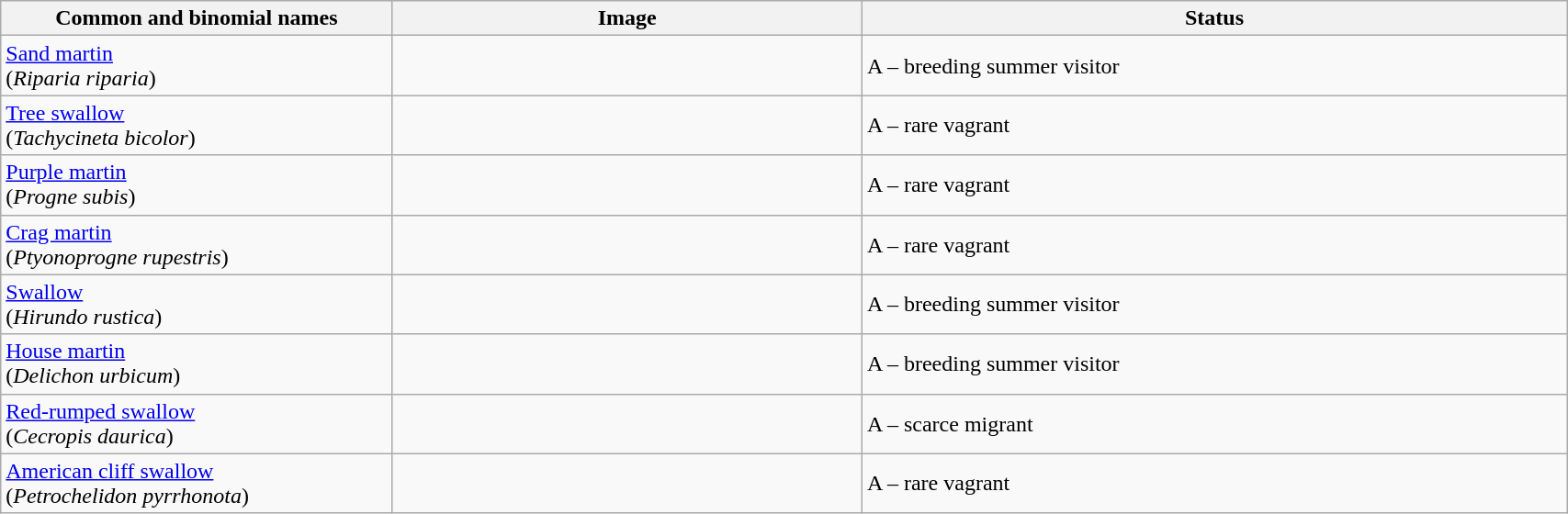<table width=90% class="wikitable">
<tr>
<th width=25%>Common and binomial names</th>
<th width=30%>Image</th>
<th width=45%>Status</th>
</tr>
<tr>
<td><a href='#'>Sand martin</a><br>(<em>Riparia riparia</em>)</td>
<td></td>
<td>A – breeding summer visitor</td>
</tr>
<tr>
<td><a href='#'>Tree swallow</a><br>(<em>Tachycineta bicolor</em>)</td>
<td></td>
<td>A – rare vagrant</td>
</tr>
<tr>
<td><a href='#'>Purple martin</a><br>(<em>Progne subis</em>)</td>
<td></td>
<td>A – rare vagrant</td>
</tr>
<tr>
<td><a href='#'>Crag martin</a><br>(<em>Ptyonoprogne rupestris</em>)</td>
<td></td>
<td>A – rare vagrant</td>
</tr>
<tr>
<td><a href='#'>Swallow</a><br>(<em>Hirundo rustica</em>)</td>
<td></td>
<td>A – breeding summer visitor</td>
</tr>
<tr>
<td><a href='#'>House martin</a><br>(<em>Delichon urbicum</em>)</td>
<td></td>
<td>A – breeding summer visitor</td>
</tr>
<tr>
<td><a href='#'>Red-rumped swallow</a><br>(<em>Cecropis daurica</em>)</td>
<td></td>
<td>A – scarce migrant</td>
</tr>
<tr>
<td><a href='#'>American cliff swallow</a><br>(<em>Petrochelidon pyrrhonota</em>)</td>
<td></td>
<td>A – rare vagrant</td>
</tr>
</table>
